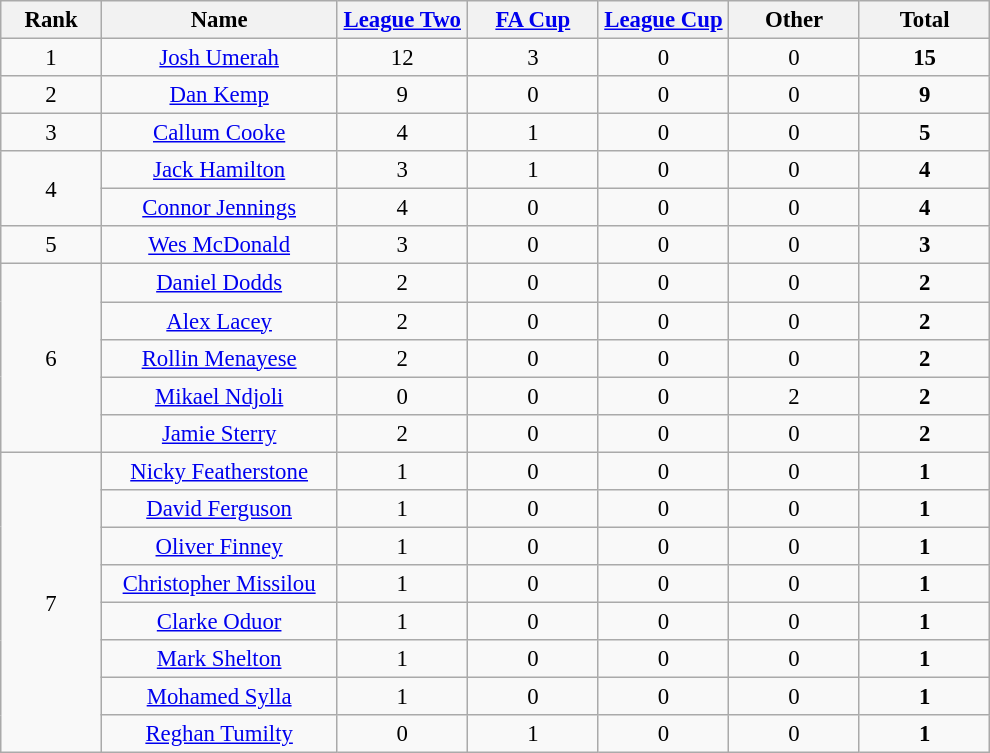<table class="wikitable" style="font-size: 95%; text-align: center;">
<tr>
<th width=60>Rank</th>
<th width=150>Name</th>
<th width=80><a href='#'>League Two</a></th>
<th width=80><a href='#'>FA Cup</a></th>
<th width=80><a href='#'>League Cup</a></th>
<th width=80>Other</th>
<th width=80><strong>Total</strong></th>
</tr>
<tr>
<td>1</td>
<td><a href='#'>Josh Umerah</a></td>
<td>12</td>
<td>3</td>
<td>0</td>
<td>0</td>
<td><strong>15</strong></td>
</tr>
<tr>
<td>2</td>
<td><a href='#'>Dan Kemp</a></td>
<td>9</td>
<td>0</td>
<td>0</td>
<td>0</td>
<td><strong>9</strong></td>
</tr>
<tr>
<td>3</td>
<td><a href='#'>Callum Cooke</a></td>
<td>4</td>
<td>1</td>
<td>0</td>
<td>0</td>
<td><strong>5</strong></td>
</tr>
<tr>
<td rowspan=2>4</td>
<td><a href='#'>Jack Hamilton</a></td>
<td>3</td>
<td>1</td>
<td>0</td>
<td>0</td>
<td><strong>4</strong></td>
</tr>
<tr>
<td><a href='#'>Connor Jennings</a></td>
<td>4</td>
<td>0</td>
<td>0</td>
<td>0</td>
<td><strong>4</strong></td>
</tr>
<tr>
<td>5</td>
<td><a href='#'>Wes McDonald</a></td>
<td>3</td>
<td>0</td>
<td>0</td>
<td>0</td>
<td><strong>3</strong></td>
</tr>
<tr>
<td rowspan=5>6</td>
<td><a href='#'>Daniel Dodds</a></td>
<td>2</td>
<td>0</td>
<td>0</td>
<td>0</td>
<td><strong>2</strong></td>
</tr>
<tr>
<td><a href='#'>Alex Lacey</a></td>
<td>2</td>
<td>0</td>
<td>0</td>
<td>0</td>
<td><strong>2</strong></td>
</tr>
<tr>
<td><a href='#'>Rollin Menayese</a></td>
<td>2</td>
<td>0</td>
<td>0</td>
<td>0</td>
<td><strong>2</strong></td>
</tr>
<tr>
<td><a href='#'>Mikael Ndjoli</a></td>
<td>0</td>
<td>0</td>
<td>0</td>
<td>2</td>
<td><strong>2</strong></td>
</tr>
<tr>
<td><a href='#'>Jamie Sterry</a></td>
<td>2</td>
<td>0</td>
<td>0</td>
<td>0</td>
<td><strong>2</strong></td>
</tr>
<tr>
<td rowspan=8>7</td>
<td><a href='#'>Nicky Featherstone</a></td>
<td>1</td>
<td>0</td>
<td>0</td>
<td>0</td>
<td><strong>1</strong></td>
</tr>
<tr>
<td><a href='#'>David Ferguson</a></td>
<td>1</td>
<td>0</td>
<td>0</td>
<td>0</td>
<td><strong>1</strong></td>
</tr>
<tr>
<td><a href='#'>Oliver Finney</a></td>
<td>1</td>
<td>0</td>
<td>0</td>
<td>0</td>
<td><strong>1</strong></td>
</tr>
<tr>
<td><a href='#'>Christopher Missilou</a></td>
<td>1</td>
<td>0</td>
<td>0</td>
<td>0</td>
<td><strong>1</strong></td>
</tr>
<tr>
<td><a href='#'>Clarke Oduor</a></td>
<td>1</td>
<td>0</td>
<td>0</td>
<td>0</td>
<td><strong>1</strong></td>
</tr>
<tr>
<td><a href='#'>Mark Shelton</a></td>
<td>1</td>
<td>0</td>
<td>0</td>
<td>0</td>
<td><strong>1</strong></td>
</tr>
<tr>
<td><a href='#'>Mohamed Sylla</a></td>
<td>1</td>
<td>0</td>
<td>0</td>
<td>0</td>
<td><strong>1</strong></td>
</tr>
<tr>
<td><a href='#'>Reghan Tumilty</a></td>
<td>0</td>
<td>1</td>
<td>0</td>
<td>0</td>
<td><strong>1</strong></td>
</tr>
</table>
